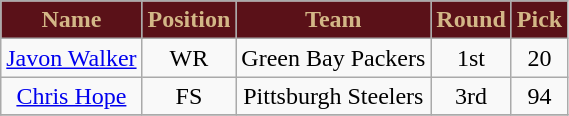<table class="wikitable" style="text-align: center;">
<tr>
<th style="background:#5a1118; color:#d3b787;">Name</th>
<th style="background:#5a1118; color:#d3b787;">Position</th>
<th style="background:#5a1118; color:#d3b787;">Team</th>
<th style="background:#5a1118; color:#d3b787;">Round</th>
<th style="background:#5a1118; color:#d3b787;">Pick</th>
</tr>
<tr>
<td><a href='#'>Javon Walker</a></td>
<td>WR</td>
<td>Green Bay Packers</td>
<td>1st</td>
<td>20</td>
</tr>
<tr>
<td><a href='#'>Chris Hope</a></td>
<td>FS</td>
<td>Pittsburgh Steelers</td>
<td>3rd</td>
<td>94</td>
</tr>
<tr>
</tr>
</table>
